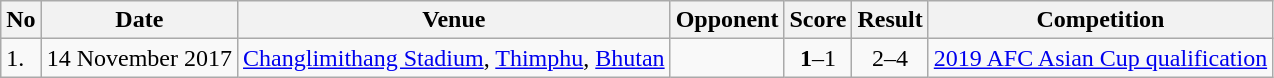<table class="wikitable" style="font-size:100%;">
<tr>
<th>No</th>
<th>Date</th>
<th>Venue</th>
<th>Opponent</th>
<th>Score</th>
<th>Result</th>
<th>Competition</th>
</tr>
<tr>
<td>1.</td>
<td>14 November 2017</td>
<td><a href='#'>Changlimithang Stadium</a>, <a href='#'>Thimphu</a>, <a href='#'>Bhutan</a></td>
<td></td>
<td align=center><strong>1</strong>–1</td>
<td align=center>2–4</td>
<td><a href='#'>2019 AFC Asian Cup qualification</a></td>
</tr>
</table>
